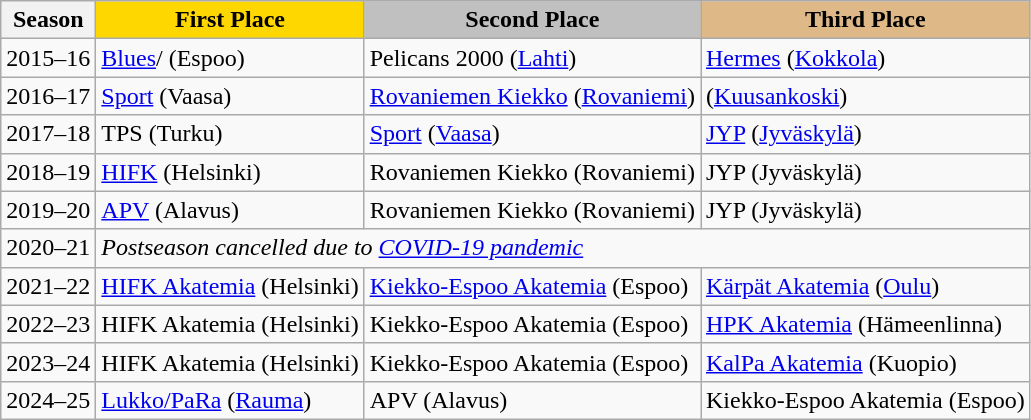<table class="wikitable" style="margin: 0 0 0 0;">
<tr>
<th>Season</th>
<th style="background-color:gold;"> First Place</th>
<th style="background-color:silver;"> Second Place</th>
<th style="background-color:#DEB887;"> Third Place</th>
</tr>
<tr>
<td align=center>2015–16</td>
<td><a href='#'>Blues</a>/ (Espoo)</td>
<td>Pelicans 2000 (<a href='#'>Lahti</a>)</td>
<td><a href='#'>Hermes</a> (<a href='#'>Kokkola</a>)</td>
</tr>
<tr>
<td align=center>2016–17</td>
<td><a href='#'>Sport</a> (Vaasa)</td>
<td><a href='#'>Rovaniemen Kiekko</a> (<a href='#'>Rovaniemi</a>)</td>
<td> (<a href='#'>Kuusankoski</a>)</td>
</tr>
<tr>
<td align=center>2017–18</td>
<td>TPS (Turku)</td>
<td><a href='#'>Sport</a> (<a href='#'>Vaasa</a>)</td>
<td><a href='#'>JYP</a> (<a href='#'>Jyväskylä</a>)</td>
</tr>
<tr>
<td align=center>2018–19</td>
<td><a href='#'>HIFK</a> (Helsinki)</td>
<td>Rovaniemen Kiekko (Rovaniemi)</td>
<td>JYP (Jyväskylä)</td>
</tr>
<tr>
<td align=center>2019–20</td>
<td><a href='#'>APV</a> (Alavus)</td>
<td>Rovaniemen Kiekko (Rovaniemi)</td>
<td>JYP (Jyväskylä)</td>
</tr>
<tr>
<td align=center>2020–21</td>
<td colspan="3"><em>Postseason cancelled due to <a href='#'>COVID-19 pandemic</a></em></td>
</tr>
<tr>
<td align=center>2021–22</td>
<td><a href='#'>HIFK Akatemia</a> (Helsinki)</td>
<td><a href='#'>Kiekko-Espoo Akatemia</a> (Espoo)</td>
<td><a href='#'>Kärpät Akatemia</a> (<a href='#'>Oulu</a>)</td>
</tr>
<tr>
<td align=center>2022–23</td>
<td>HIFK Akatemia (Helsinki)</td>
<td>Kiekko-Espoo Akatemia (Espoo)</td>
<td><a href='#'>HPK Akatemia</a> (Hämeenlinna)</td>
</tr>
<tr>
<td align=center>2023–24</td>
<td>HIFK Akatemia (Helsinki)</td>
<td>Kiekko-Espoo Akatemia (Espoo)</td>
<td><a href='#'>KalPa Akatemia</a> (Kuopio)</td>
</tr>
<tr>
<td align=center>2024–25</td>
<td><a href='#'>Lukko/PaRa</a> (<a href='#'>Rauma</a>)</td>
<td>APV (Alavus)</td>
<td>Kiekko-Espoo Akatemia (Espoo)</td>
</tr>
</table>
